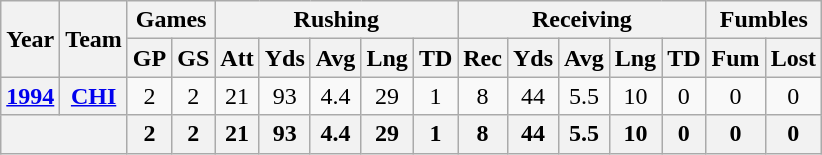<table class="wikitable" style="text-align:center;">
<tr>
<th rowspan="2">Year</th>
<th rowspan="2">Team</th>
<th colspan="2">Games</th>
<th colspan="5">Rushing</th>
<th colspan="5">Receiving</th>
<th colspan="2">Fumbles</th>
</tr>
<tr>
<th>GP</th>
<th>GS</th>
<th>Att</th>
<th>Yds</th>
<th>Avg</th>
<th>Lng</th>
<th>TD</th>
<th>Rec</th>
<th>Yds</th>
<th>Avg</th>
<th>Lng</th>
<th>TD</th>
<th>Fum</th>
<th>Lost</th>
</tr>
<tr>
<th><a href='#'>1994</a></th>
<th><a href='#'>CHI</a></th>
<td>2</td>
<td>2</td>
<td>21</td>
<td>93</td>
<td>4.4</td>
<td>29</td>
<td>1</td>
<td>8</td>
<td>44</td>
<td>5.5</td>
<td>10</td>
<td>0</td>
<td>0</td>
<td>0</td>
</tr>
<tr>
<th colspan="2"></th>
<th>2</th>
<th>2</th>
<th>21</th>
<th>93</th>
<th>4.4</th>
<th>29</th>
<th>1</th>
<th>8</th>
<th>44</th>
<th>5.5</th>
<th>10</th>
<th>0</th>
<th>0</th>
<th>0</th>
</tr>
</table>
